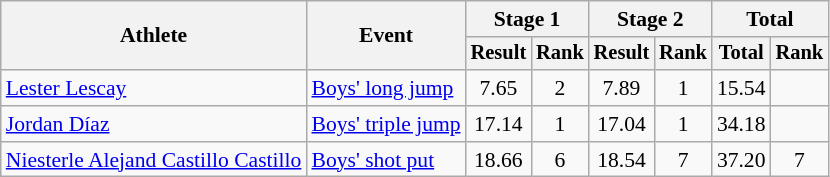<table class="wikitable" style="font-size:90%">
<tr>
<th rowspan=2>Athlete</th>
<th rowspan=2>Event</th>
<th colspan=2>Stage 1</th>
<th colspan=2>Stage 2</th>
<th colspan=2>Total</th>
</tr>
<tr style="font-size:95%">
<th>Result</th>
<th>Rank</th>
<th>Result</th>
<th>Rank</th>
<th>Total</th>
<th>Rank</th>
</tr>
<tr align=center>
<td align=left><a href='#'>Lester Lescay</a></td>
<td align=left><a href='#'>Boys' long jump</a></td>
<td>7.65</td>
<td>2</td>
<td>7.89</td>
<td>1</td>
<td>15.54</td>
<td></td>
</tr>
<tr align=center>
<td align=left><a href='#'>Jordan Díaz</a></td>
<td align=left><a href='#'>Boys' triple jump</a></td>
<td>17.14</td>
<td>1</td>
<td>17.04</td>
<td>1</td>
<td>34.18</td>
<td></td>
</tr>
<tr align=center>
<td align=left><a href='#'>Niesterle Alejand Castillo Castillo</a></td>
<td align=left><a href='#'>Boys' shot put</a></td>
<td>18.66</td>
<td>6</td>
<td>18.54</td>
<td>7</td>
<td>37.20</td>
<td>7</td>
</tr>
</table>
